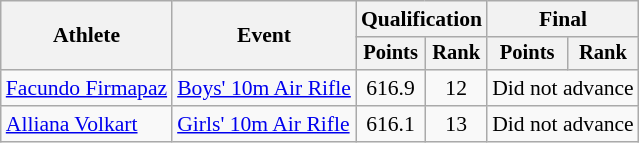<table class="wikitable" style="font-size:90%;">
<tr>
<th rowspan=2>Athlete</th>
<th rowspan=2>Event</th>
<th colspan=2>Qualification</th>
<th colspan=2>Final</th>
</tr>
<tr style="font-size:95%">
<th>Points</th>
<th>Rank</th>
<th>Points</th>
<th>Rank</th>
</tr>
<tr align=center>
<td align=left><a href='#'>Facundo Firmapaz</a></td>
<td align=left><a href='#'>Boys' 10m Air Rifle</a></td>
<td>616.9</td>
<td>12</td>
<td colspan=2>Did not advance</td>
</tr>
<tr align=center>
<td align=left><a href='#'>Alliana Volkart</a></td>
<td align=left><a href='#'>Girls' 10m Air Rifle</a></td>
<td>616.1</td>
<td>13</td>
<td colspan=2>Did not advance</td>
</tr>
</table>
